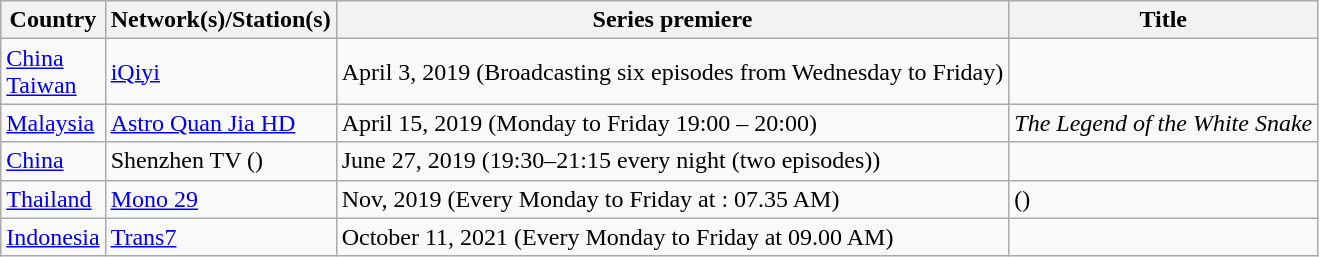<table class="sortable wikitable">
<tr>
<th>Country</th>
<th>Network(s)/Station(s)</th>
<th>Series premiere</th>
<th>Title</th>
</tr>
<tr>
<td> <a href='#'>China</a> <br>  <a href='#'>Taiwan</a></td>
<td><a href='#'>iQiyi</a></td>
<td>April 3, 2019 (Broadcasting six episodes from Wednesday to Friday)</td>
<td></td>
</tr>
<tr>
<td> <a href='#'>Malaysia</a></td>
<td><a href='#'>Astro Quan Jia HD</a></td>
<td>April 15, 2019 (Monday to Friday 19:00 – 20:00)</td>
<td><em>The Legend of the White Snake</em></td>
</tr>
<tr>
<td> <a href='#'>China</a></td>
<td>Shenzhen TV ()</td>
<td>June 27, 2019 (19:30–21:15 every night (two episodes))</td>
<td></td>
</tr>
<tr>
<td> <a href='#'>Thailand</a></td>
<td><a href='#'>Mono 29</a></td>
<td>Nov, 2019 (Every Monday to Friday at : 07.35 AM)</td>
<td> ()</td>
</tr>
<tr>
<td> <a href='#'>Indonesia</a></td>
<td><a href='#'>Trans7</a></td>
<td>October 11, 2021 (Every Monday to Friday at 09.00 AM)</td>
<td></td>
</tr>
</table>
